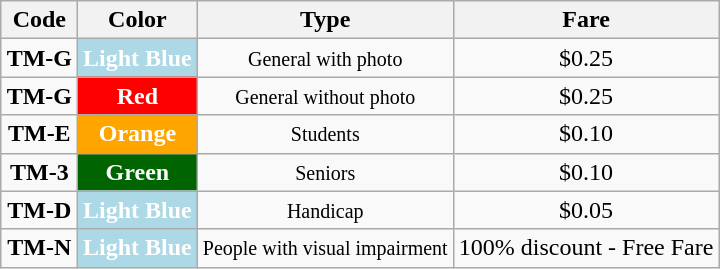<table class="sortable wikitable" style="margin: 0 auto; text-align:center;">
<tr>
<th>Code</th>
<th>Color</th>
<th>Type</th>
<th>Fare</th>
</tr>
<tr>
<td><strong>TM-G</strong></td>
<td style="background:lightblue; color:white; text-align:center;"><strong>Light Blue</strong></td>
<td><small>General with photo</small></td>
<td>$0.25</td>
</tr>
<tr>
<td><strong>TM-G</strong></td>
<td style="background:red; color:white; text-align:center;"><strong>Red</strong></td>
<td><small>General without photo</small></td>
<td>$0.25</td>
</tr>
<tr>
<td><strong>TM-E</strong></td>
<td style="background:Orange; color:white; text-align:center;"><strong>Orange</strong></td>
<td><small>Students</small></td>
<td>$0.10</td>
</tr>
<tr>
<td><strong>TM-3</strong></td>
<td style="background:darkgreen; color:white; text-align:center;"><strong>Green</strong></td>
<td><small>Seniors</small></td>
<td>$0.10</td>
</tr>
<tr>
<td><strong>TM-D</strong></td>
<td style="background:lightblue; color:white; text-align:center;"><strong>Light Blue</strong></td>
<td><small>Handicap</small></td>
<td>$0.05</td>
</tr>
<tr>
<td><strong>TM-N</strong></td>
<td style="background:lightblue; color:white; text-align:center;"><strong>Light Blue</strong></td>
<td><small>People with visual impairment</small></td>
<td>100% discount - Free Fare</td>
</tr>
</table>
